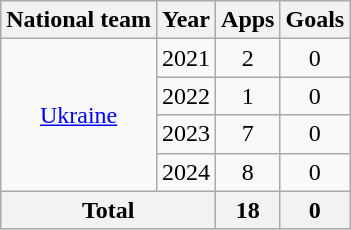<table class=wikitable style=text-align:center>
<tr>
<th>National team</th>
<th>Year</th>
<th>Apps</th>
<th>Goals</th>
</tr>
<tr>
<td rowspan="4"><a href='#'>Ukraine</a></td>
<td>2021</td>
<td>2</td>
<td>0</td>
</tr>
<tr>
<td>2022</td>
<td>1</td>
<td>0</td>
</tr>
<tr>
<td>2023</td>
<td>7</td>
<td>0</td>
</tr>
<tr>
<td>2024</td>
<td>8</td>
<td>0</td>
</tr>
<tr>
<th colspan="2">Total</th>
<th>18</th>
<th>0</th>
</tr>
</table>
